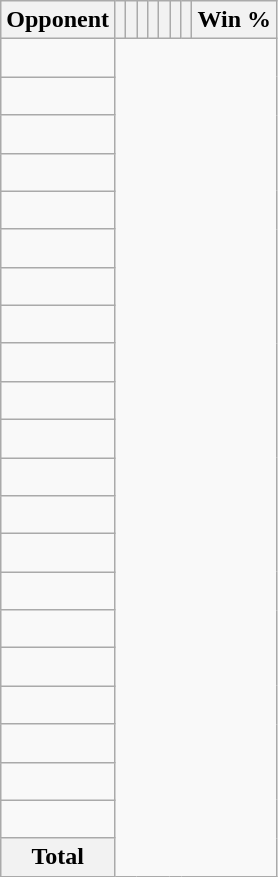<table class="wikitable sortable collapsible collapsed" style="text-align: center;">
<tr>
<th>Opponent</th>
<th></th>
<th></th>
<th></th>
<th></th>
<th></th>
<th></th>
<th></th>
<th>Win %</th>
</tr>
<tr>
<td align="left"><br></td>
</tr>
<tr>
<td align="left"><br></td>
</tr>
<tr>
<td align="left"><br></td>
</tr>
<tr>
<td align="left"><br></td>
</tr>
<tr>
<td align="left"><br></td>
</tr>
<tr>
<td align="left"><br></td>
</tr>
<tr>
<td align="left"><br></td>
</tr>
<tr>
<td align="left"><br></td>
</tr>
<tr>
<td align="left"><br></td>
</tr>
<tr>
<td align="left"><br></td>
</tr>
<tr>
<td align="left"><br></td>
</tr>
<tr>
<td align="left"><br></td>
</tr>
<tr>
<td align="left"><br></td>
</tr>
<tr>
<td align="left"><br></td>
</tr>
<tr>
<td align="left"><br></td>
</tr>
<tr>
<td align="left"><br></td>
</tr>
<tr>
<td align="left"><br></td>
</tr>
<tr>
<td align="left"><br></td>
</tr>
<tr>
<td align="left"><br></td>
</tr>
<tr>
<td align="left"><br></td>
</tr>
<tr>
<td align="left"><br></td>
</tr>
<tr class="sortbottom">
<th>Total<br></th>
</tr>
</table>
